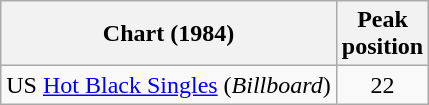<table class="wikitable">
<tr>
<th>Chart (1984)</th>
<th>Peak<br>position</th>
</tr>
<tr>
<td>US <a href='#'>Hot Black Singles</a> (<em>Billboard</em>)</td>
<td align="center">22</td>
</tr>
</table>
